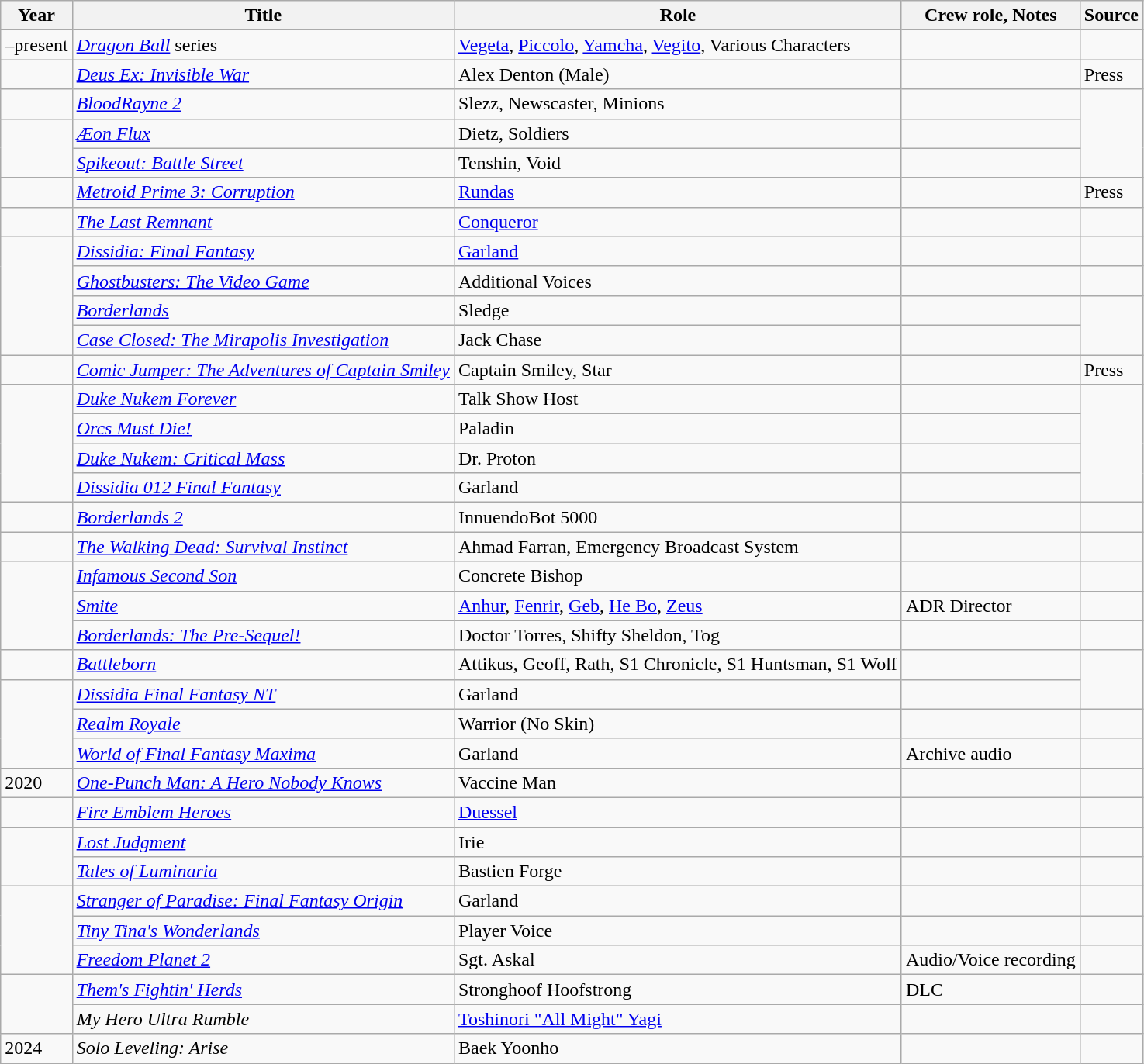<table class="wikitable sortable plainrowheaders">
<tr>
<th>Year</th>
<th>Title</th>
<th>Role</th>
<th class="unsortable">Crew role, Notes</th>
<th class="unsortable">Source</th>
</tr>
<tr>
<td>–present</td>
<td><em><a href='#'>Dragon Ball</a></em> series</td>
<td><a href='#'>Vegeta</a>, <a href='#'>Piccolo</a>, <a href='#'>Yamcha</a>, <a href='#'>Vegito</a>, Various Characters</td>
<td></td>
<td></td>
</tr>
<tr>
<td></td>
<td><em><a href='#'>Deus Ex: Invisible War</a></em></td>
<td>Alex Denton (Male)</td>
<td></td>
<td>Press</td>
</tr>
<tr>
<td></td>
<td><em><a href='#'>BloodRayne 2</a></em></td>
<td>Slezz, Newscaster, Minions</td>
<td></td>
<td rowspan="3"></td>
</tr>
<tr>
<td rowspan="2"></td>
<td><em><a href='#'>Æon Flux</a></em></td>
<td>Dietz, Soldiers</td>
<td></td>
</tr>
<tr>
<td><em><a href='#'>Spikeout: Battle Street</a></em></td>
<td>Tenshin, Void</td>
<td></td>
</tr>
<tr>
<td></td>
<td><em><a href='#'>Metroid Prime 3: Corruption</a></em></td>
<td><a href='#'>Rundas</a></td>
<td></td>
<td>Press</td>
</tr>
<tr>
<td></td>
<td><em><a href='#'>The Last Remnant</a></em></td>
<td><a href='#'>Conqueror</a></td>
<td></td>
<td></td>
</tr>
<tr>
<td rowspan="4"></td>
<td><em><a href='#'>Dissidia: Final Fantasy</a></em></td>
<td><a href='#'>Garland</a></td>
<td></td>
<td></td>
</tr>
<tr>
<td><em><a href='#'>Ghostbusters: The Video Game</a></em></td>
<td>Additional Voices</td>
<td></td>
<td></td>
</tr>
<tr>
<td><em><a href='#'>Borderlands</a></em></td>
<td>Sledge</td>
<td></td>
<td rowspan="2"></td>
</tr>
<tr>
<td><em><a href='#'>Case Closed: The Mirapolis Investigation</a></em></td>
<td>Jack Chase</td>
<td></td>
</tr>
<tr>
<td></td>
<td><em><a href='#'>Comic Jumper: The Adventures of Captain Smiley</a></em></td>
<td>Captain Smiley, Star</td>
<td></td>
<td>Press </td>
</tr>
<tr>
<td rowspan="4"></td>
<td><em><a href='#'>Duke Nukem Forever</a></em></td>
<td>Talk Show Host </td>
<td></td>
<td rowspan="4"></td>
</tr>
<tr>
<td><em><a href='#'>Orcs Must Die!</a></em></td>
<td>Paladin</td>
<td></td>
</tr>
<tr>
<td><em><a href='#'>Duke Nukem: Critical Mass</a></em></td>
<td>Dr. Proton</td>
<td></td>
</tr>
<tr>
<td><em><a href='#'>Dissidia 012 Final Fantasy</a></em></td>
<td>Garland</td>
<td></td>
</tr>
<tr>
<td></td>
<td><em><a href='#'>Borderlands 2</a></em></td>
<td>InnuendoBot 5000</td>
<td></td>
<td></td>
</tr>
<tr>
<td></td>
<td><em><a href='#'>The Walking Dead: Survival Instinct</a></em></td>
<td>Ahmad Farran, Emergency Broadcast System</td>
<td></td>
<td></td>
</tr>
<tr>
<td rowspan="3"></td>
<td><em><a href='#'>Infamous Second Son</a></em></td>
<td>Concrete Bishop</td>
<td></td>
<td></td>
</tr>
<tr>
<td><a href='#'><em>Smite</em></a></td>
<td><a href='#'>Anhur</a>, <a href='#'>Fenrir</a>, <a href='#'>Geb</a>, <a href='#'>He Bo</a>, <a href='#'>Zeus</a></td>
<td>ADR Director</td>
<td></td>
</tr>
<tr>
<td><em><a href='#'>Borderlands: The Pre-Sequel!</a></em></td>
<td>Doctor Torres, Shifty Sheldon, Tog</td>
<td></td>
<td></td>
</tr>
<tr>
<td></td>
<td><em><a href='#'>Battleborn</a></em></td>
<td>Attikus, Geoff, Rath, S1 Chronicle, S1 Huntsman, S1 Wolf</td>
<td></td>
<td rowspan="2"></td>
</tr>
<tr>
<td rowspan="3"></td>
<td><em><a href='#'>Dissidia Final Fantasy NT</a></em></td>
<td>Garland</td>
<td></td>
</tr>
<tr>
<td><em><a href='#'>Realm Royale</a></em></td>
<td>Warrior (No Skin)</td>
<td></td>
<td></td>
</tr>
<tr>
<td><em><a href='#'>World of Final Fantasy Maxima</a></em></td>
<td>Garland</td>
<td>Archive audio</td>
<td></td>
</tr>
<tr>
<td>2020</td>
<td><em><a href='#'>One-Punch Man: A Hero Nobody Knows</a></em></td>
<td>Vaccine Man</td>
<td></td>
<td></td>
</tr>
<tr>
<td></td>
<td><em><a href='#'>Fire Emblem Heroes</a></em></td>
<td><a href='#'>Duessel</a></td>
<td></td>
<td></td>
</tr>
<tr>
<td rowspan="2"></td>
<td><em><a href='#'>Lost Judgment</a></em></td>
<td>Irie</td>
<td></td>
<td></td>
</tr>
<tr>
<td><em><a href='#'>Tales of Luminaria</a></em></td>
<td>Bastien Forge</td>
<td></td>
<td></td>
</tr>
<tr>
<td rowspan="3"></td>
<td><em><a href='#'>Stranger of Paradise: Final Fantasy Origin</a></em></td>
<td>Garland</td>
<td></td>
<td></td>
</tr>
<tr>
<td><em><a href='#'>Tiny Tina's Wonderlands</a></em></td>
<td>Player Voice</td>
<td></td>
<td></td>
</tr>
<tr>
<td><em><a href='#'>Freedom Planet 2</a></em></td>
<td>Sgt. Askal</td>
<td>Audio/Voice recording</td>
<td></td>
</tr>
<tr>
<td rowspan="2"></td>
<td><em><a href='#'>Them's Fightin' Herds</a></em></td>
<td>Stronghoof Hoofstrong</td>
<td>DLC</td>
<td></td>
</tr>
<tr>
<td><em>My Hero Ultra Rumble</em></td>
<td><a href='#'>Toshinori "All Might" Yagi</a></td>
<td></td>
<td></td>
</tr>
<tr>
<td>2024</td>
<td><em>Solo Leveling: Arise</em></td>
<td>Baek Yoonho</td>
<td></td>
<td></td>
</tr>
</table>
